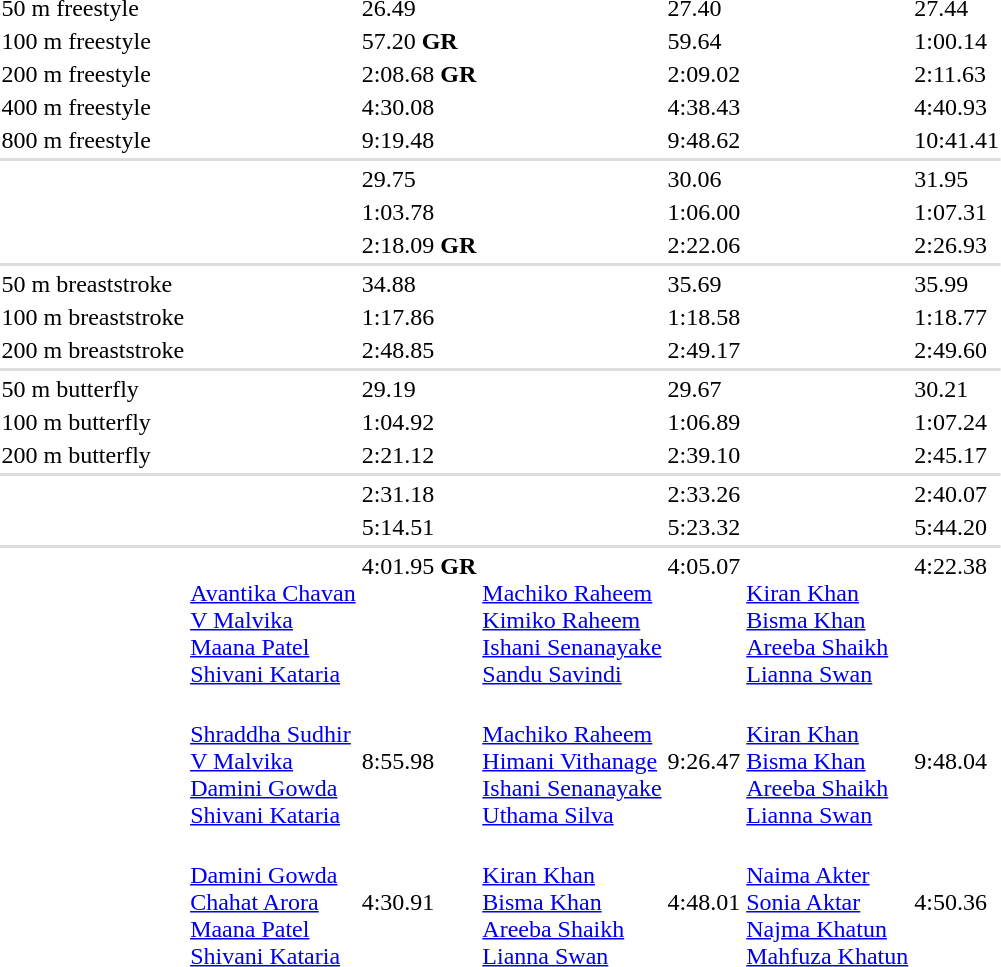<table>
<tr>
<td>50 m freestyle</td>
<td></td>
<td>26.49</td>
<td></td>
<td>27.40</td>
<td></td>
<td>27.44</td>
</tr>
<tr>
<td>100 m freestyle</td>
<td></td>
<td>57.20 <strong>GR</strong></td>
<td></td>
<td>59.64</td>
<td></td>
<td>1:00.14</td>
</tr>
<tr>
<td>200 m freestyle</td>
<td></td>
<td>2:08.68 <strong>GR</strong></td>
<td></td>
<td>2:09.02</td>
<td></td>
<td>2:11.63</td>
</tr>
<tr>
<td>400 m freestyle</td>
<td></td>
<td>4:30.08</td>
<td></td>
<td>4:38.43</td>
<td></td>
<td>4:40.93</td>
</tr>
<tr>
<td>800 m freestyle</td>
<td></td>
<td>9:19.48</td>
<td></td>
<td>9:48.62</td>
<td></td>
<td>10:41.41</td>
</tr>
<tr bgcolor=#DDDDDD>
<td colspan=7></td>
</tr>
<tr valign="top">
<td></td>
<td valign=top></td>
<td>29.75</td>
<td valign=top></td>
<td>30.06</td>
<td valign=top></td>
<td>31.95</td>
</tr>
<tr>
<td></td>
<td valign=top></td>
<td>1:03.78</td>
<td valign=top></td>
<td>1:06.00</td>
<td valign=top></td>
<td>1:07.31</td>
</tr>
<tr>
<td></td>
<td valign=top></td>
<td>2:18.09 <strong>GR</strong></td>
<td valign=top></td>
<td>2:22.06</td>
<td valign=top></td>
<td>2:26.93</td>
</tr>
<tr bgcolor=#DDDDDD>
<td colspan=7></td>
</tr>
<tr valign="top">
<td>50 m breaststroke</td>
<td></td>
<td>34.88</td>
<td></td>
<td>35.69</td>
<td></td>
<td>35.99</td>
</tr>
<tr>
<td>100 m breaststroke</td>
<td></td>
<td>1:17.86</td>
<td></td>
<td>1:18.58</td>
<td></td>
<td>1:18.77</td>
</tr>
<tr>
<td>200 m breaststroke</td>
<td></td>
<td>2:48.85</td>
<td></td>
<td>2:49.17</td>
<td></td>
<td>2:49.60</td>
</tr>
<tr bgcolor=#DDDDDD>
<td colspan=7></td>
</tr>
<tr valign="top">
<td>50 m butterfly</td>
<td></td>
<td>29.19</td>
<td></td>
<td>29.67</td>
<td></td>
<td>30.21</td>
</tr>
<tr>
<td>100 m butterfly</td>
<td></td>
<td>1:04.92</td>
<td></td>
<td>1:06.89</td>
<td></td>
<td>1:07.24</td>
</tr>
<tr>
<td>200 m butterfly</td>
<td></td>
<td>2:21.12</td>
<td></td>
<td>2:39.10</td>
<td></td>
<td>2:45.17</td>
</tr>
<tr bgcolor=#DDDDDD>
<td colspan=7></td>
</tr>
<tr valign="top">
<td></td>
<td></td>
<td>2:31.18</td>
<td></td>
<td>2:33.26</td>
<td></td>
<td>2:40.07</td>
</tr>
<tr>
<td></td>
<td></td>
<td>5:14.51</td>
<td></td>
<td>5:23.32</td>
<td></td>
<td>5:44.20</td>
</tr>
<tr bgcolor=#DDDDDD>
<td colspan=7></td>
</tr>
<tr valign="top">
<td></td>
<td valign=top><br><a href='#'>Avantika Chavan</a><br> <a href='#'>V Malvika</a><br><a href='#'>Maana Patel</a><br><a href='#'>Shivani Kataria</a></td>
<td>4:01.95 <strong>GR</strong></td>
<td valign=top><br><a href='#'>Machiko Raheem</a><br><a href='#'>Kimiko Raheem</a><br><a href='#'>Ishani Senanayake</a> <br><a href='#'>Sandu Savindi</a></td>
<td>4:05.07</td>
<td valign=top><br><a href='#'>Kiran Khan</a><br><a href='#'>Bisma Khan</a><br><a href='#'>Areeba Shaikh</a><br><a href='#'>Lianna Swan</a></td>
<td>4:22.38</td>
</tr>
<tr>
<td></td>
<td valign=top><br><a href='#'>Shraddha Sudhir</a><br> <a href='#'>V Malvika</a><br><a href='#'>Damini Gowda</a><br><a href='#'>Shivani Kataria</a></td>
<td>8:55.98</td>
<td valign=top><br><a href='#'>Machiko Raheem</a><br><a href='#'>Himani Vithanage</a><br><a href='#'>Ishani Senanayake</a> <br><a href='#'>Uthama Silva</a></td>
<td>9:26.47</td>
<td valign=top><br><a href='#'>Kiran Khan</a><br><a href='#'>Bisma Khan</a><br><a href='#'>Areeba Shaikh</a><br><a href='#'>Lianna Swan</a></td>
<td>9:48.04</td>
</tr>
<tr>
<td></td>
<td valign=top><br><a href='#'>Damini Gowda</a><br> <a href='#'>Chahat Arora</a><br><a href='#'>Maana Patel</a><br><a href='#'>Shivani Kataria</a></td>
<td>4:30.91</td>
<td valign=top><br><a href='#'>Kiran Khan</a><br><a href='#'>Bisma Khan</a><br><a href='#'>Areeba Shaikh</a><br><a href='#'>Lianna Swan</a></td>
<td>4:48.01</td>
<td valign=top><br><a href='#'>Naima Akter</a><br><a href='#'>Sonia Aktar</a><br><a href='#'>Najma Khatun</a><br><a href='#'>Mahfuza Khatun</a></td>
<td>4:50.36</td>
</tr>
</table>
